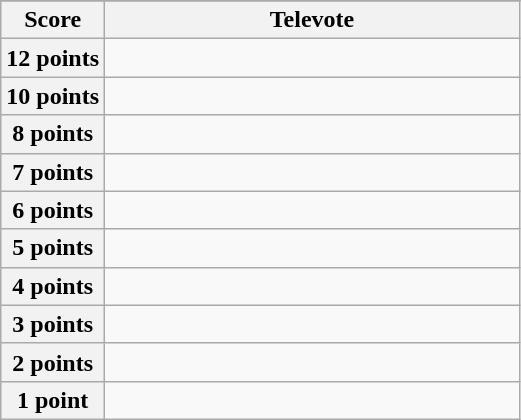<table class="wikitable">
<tr>
</tr>
<tr>
<th scope="col" width="20%">Score</th>
<th scope="col" width="80%">Televote</th>
</tr>
<tr>
<th scope="row">12 points</th>
<td></td>
</tr>
<tr>
<th scope="row">10 points</th>
<td></td>
</tr>
<tr>
<th scope="row">8 points</th>
<td></td>
</tr>
<tr>
<th scope="row">7 points</th>
<td></td>
</tr>
<tr>
<th scope="row">6 points</th>
<td></td>
</tr>
<tr>
<th scope="row">5 points</th>
<td></td>
</tr>
<tr>
<th scope="row">4 points</th>
<td></td>
</tr>
<tr>
<th scope="row">3 points</th>
<td></td>
</tr>
<tr>
<th scope="row">2 points</th>
<td></td>
</tr>
<tr>
<th scope="row">1 point</th>
<td></td>
</tr>
</table>
